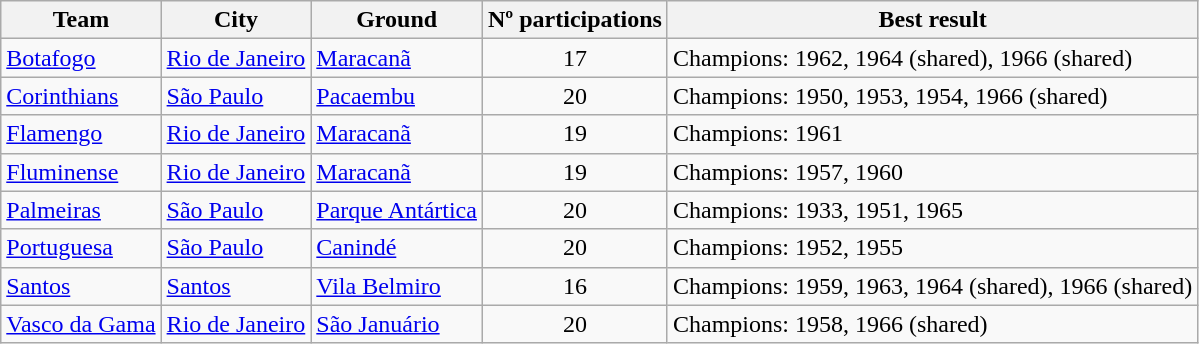<table class="wikitable sortable">
<tr>
<th>Team</th>
<th>City</th>
<th>Ground</th>
<th>Nº participations</th>
<th>Best result</th>
</tr>
<tr>
<td><a href='#'>Botafogo</a></td>
<td> <a href='#'>Rio de Janeiro</a></td>
<td><a href='#'>Maracanã</a></td>
<td align=center>17</td>
<td>Champions: 1962, 1964 (shared), 1966 (shared)</td>
</tr>
<tr>
<td><a href='#'>Corinthians</a></td>
<td> <a href='#'>São Paulo</a></td>
<td><a href='#'>Pacaembu</a></td>
<td align=center>20</td>
<td>Champions: 1950, 1953, 1954, 1966 (shared)</td>
</tr>
<tr>
<td><a href='#'>Flamengo</a></td>
<td> <a href='#'>Rio de Janeiro</a></td>
<td><a href='#'>Maracanã</a></td>
<td align=center>19</td>
<td>Champions: 1961</td>
</tr>
<tr>
<td><a href='#'>Fluminense</a></td>
<td> <a href='#'>Rio de Janeiro</a></td>
<td><a href='#'>Maracanã</a></td>
<td align=center>19</td>
<td>Champions: 1957, 1960</td>
</tr>
<tr>
<td><a href='#'>Palmeiras</a></td>
<td> <a href='#'>São Paulo</a></td>
<td><a href='#'>Parque Antártica</a></td>
<td align=center>20</td>
<td>Champions: 1933, 1951, 1965</td>
</tr>
<tr>
<td><a href='#'>Portuguesa</a></td>
<td> <a href='#'>São Paulo</a></td>
<td><a href='#'>Canindé</a></td>
<td align=center>20</td>
<td>Champions: 1952, 1955</td>
</tr>
<tr>
<td><a href='#'>Santos</a></td>
<td> <a href='#'>Santos</a></td>
<td><a href='#'>Vila Belmiro</a></td>
<td align=center>16</td>
<td>Champions: 1959, 1963, 1964 (shared), 1966 (shared)</td>
</tr>
<tr>
<td><a href='#'>Vasco da Gama</a></td>
<td> <a href='#'>Rio de Janeiro</a></td>
<td><a href='#'>São Januário</a></td>
<td align=center>20</td>
<td>Champions: 1958, 1966 (shared)</td>
</tr>
</table>
